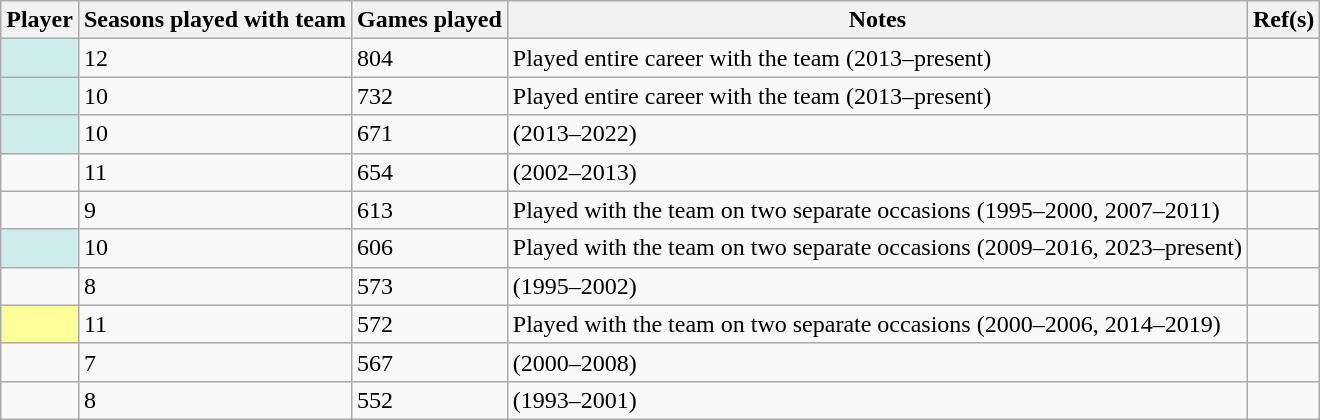<table class="wikitable sortable plainrowheaders">
<tr>
<th scope="col">Player</th>
<th scope="col">Seasons played with team</th>
<th scope="col">Games played</th>
<th scope="col">Notes</th>
<th scope="col" class="unsortable">Ref(s)</th>
</tr>
<tr>
<td style="background:#CFECEC"></td>
<td>12</td>
<td>804</td>
<td>Played entire career with the team (2013–present)</td>
<td></td>
</tr>
<tr>
<td style="background:#CFECEC"></td>
<td>10</td>
<td>732</td>
<td>Played entire career with the team (2013–present)</td>
<td></td>
</tr>
<tr>
<td style="background:#CFECEC"></td>
<td>10</td>
<td>671</td>
<td>(2013–2022)</td>
<td></td>
</tr>
<tr>
<td></td>
<td>11</td>
<td>654</td>
<td>(2002–2013)</td>
<td></td>
</tr>
<tr>
<td></td>
<td>9</td>
<td>613</td>
<td>Played with the team on two separate occasions (1995–2000, 2007–2011)</td>
<td></td>
</tr>
<tr>
<td style="background:#CFECEC"></td>
<td>10</td>
<td>606</td>
<td>Played with the team on two separate occasions (2009–2016, 2023–present)</td>
<td></td>
</tr>
<tr>
<td></td>
<td>8</td>
<td>573</td>
<td>(1995–2002)</td>
<td></td>
</tr>
<tr>
<td style="background:#FFFF99"></td>
<td>11</td>
<td>572</td>
<td>Played with the team on two separate occasions (2000–2006, 2014–2019)</td>
<td></td>
</tr>
<tr>
<td></td>
<td>7</td>
<td>567</td>
<td>(2000–2008)</td>
<td></td>
</tr>
<tr>
<td></td>
<td>8</td>
<td>552</td>
<td>(1993–2001)</td>
<td></td>
</tr>
</table>
